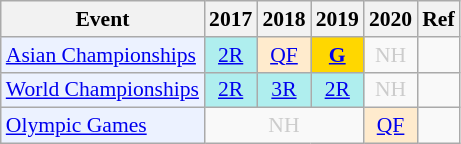<table style='font-size: 90%; text-align:center;' class='wikitable'>
<tr>
<th>Event</th>
<th>2017</th>
<th>2018</th>
<th>2019</th>
<th>2020</th>
<th>Ref</th>
</tr>
<tr>
<td bgcolor="#ECF2FF"; align="left"><a href='#'>Asian Championships</a></td>
<td bgcolor=AFEEEE><a href='#'>2R</a></td>
<td bgcolor=FFEBCD><a href='#'>QF</a></td>
<td bgcolor=gold><a href='#'><strong>G</strong></a></td>
<td style=color:#ccc>NH</td>
<td></td>
</tr>
<tr>
<td bgcolor="#ECF2FF"; align="left"><a href='#'>World Championships</a></td>
<td bgcolor=AFEEEE><a href='#'>2R</a></td>
<td bgcolor=AFEEEE><a href='#'>3R</a></td>
<td bgcolor=AFEEEE><a href='#'>2R</a></td>
<td style=color:#ccc>NH</td>
<td></td>
</tr>
<tr>
<td bgcolor="#ECF2FF"; align="left"><a href='#'>Olympic Games</a></td>
<td colspan="3" style=color:#ccc>NH</td>
<td bgcolor=FFEBCD><a href='#'>QF</a></td>
<td></td>
</tr>
</table>
